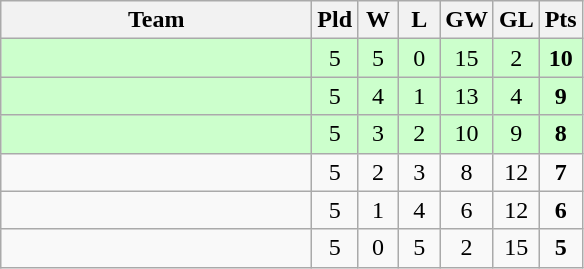<table class="wikitable" style="text-align:center">
<tr>
<th width=200>Team</th>
<th width=20>Pld</th>
<th width=20>W</th>
<th width=20>L</th>
<th width=20>GW</th>
<th width=20>GL</th>
<th width=20>Pts</th>
</tr>
<tr bgcolor=ccffcc>
<td style="text-align:left;"></td>
<td>5</td>
<td>5</td>
<td>0</td>
<td>15</td>
<td>2</td>
<td><strong>10</strong></td>
</tr>
<tr bgcolor=ccffcc>
<td style="text-align:left;"></td>
<td>5</td>
<td>4</td>
<td>1</td>
<td>13</td>
<td>4</td>
<td><strong>9</strong></td>
</tr>
<tr bgcolor=ccffcc>
<td style="text-align:left;"></td>
<td>5</td>
<td>3</td>
<td>2</td>
<td>10</td>
<td>9</td>
<td><strong>8</strong></td>
</tr>
<tr>
<td style="text-align:left;"></td>
<td>5</td>
<td>2</td>
<td>3</td>
<td>8</td>
<td>12</td>
<td><strong>7</strong></td>
</tr>
<tr>
<td style="text-align:left;"></td>
<td>5</td>
<td>1</td>
<td>4</td>
<td>6</td>
<td>12</td>
<td><strong>6</strong></td>
</tr>
<tr>
<td style="text-align:left;"></td>
<td>5</td>
<td>0</td>
<td>5</td>
<td>2</td>
<td>15</td>
<td><strong>5</strong></td>
</tr>
</table>
